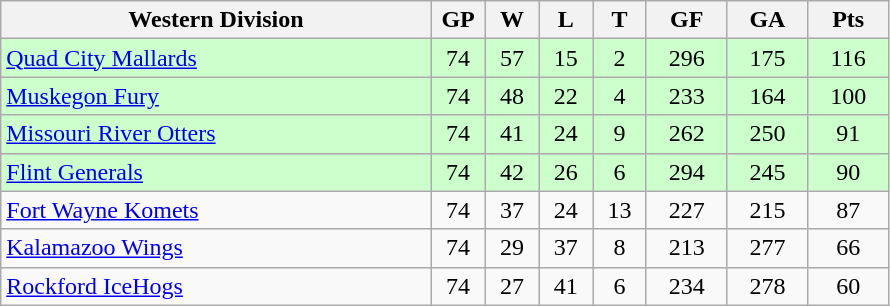<table class="wikitable">
<tr>
<th width="40%" bgcolor="#e0e0e0">Western Division</th>
<th width="5%" bgcolor="#e0e0e0">GP</th>
<th width="5%" bgcolor="#e0e0e0">W</th>
<th width="5%" bgcolor="#e0e0e0">L</th>
<th width="5%" bgcolor="#e0e0e0">T</th>
<th width="7.5%" bgcolor="#e0e0e0">GF</th>
<th width="7.5%" bgcolor="#e0e0e0">GA</th>
<th width="7.5%" bgcolor="#e0e0e0">Pts</th>
</tr>
<tr align="center" bgcolor="#CCFFCC">
<td align="left"><a href='#'>Quad City Mallards</a></td>
<td>74</td>
<td>57</td>
<td>15</td>
<td>2</td>
<td>296</td>
<td>175</td>
<td>116</td>
</tr>
<tr align="center" bgcolor="#CCFFCC">
<td align="left"><a href='#'>Muskegon Fury</a></td>
<td>74</td>
<td>48</td>
<td>22</td>
<td>4</td>
<td>233</td>
<td>164</td>
<td>100</td>
</tr>
<tr align="center" bgcolor="#CCFFCC">
<td align="left"><a href='#'>Missouri River Otters</a></td>
<td>74</td>
<td>41</td>
<td>24</td>
<td>9</td>
<td>262</td>
<td>250</td>
<td>91</td>
</tr>
<tr align="center" bgcolor="#CCFFCC">
<td align="left"><a href='#'>Flint Generals</a></td>
<td>74</td>
<td>42</td>
<td>26</td>
<td>6</td>
<td>294</td>
<td>245</td>
<td>90</td>
</tr>
<tr align="center">
<td align="left"><a href='#'>Fort Wayne Komets</a></td>
<td>74</td>
<td>37</td>
<td>24</td>
<td>13</td>
<td>227</td>
<td>215</td>
<td>87</td>
</tr>
<tr align="center">
<td align="left"><a href='#'>Kalamazoo Wings</a></td>
<td>74</td>
<td>29</td>
<td>37</td>
<td>8</td>
<td>213</td>
<td>277</td>
<td>66</td>
</tr>
<tr align="center">
<td align="left"><a href='#'>Rockford IceHogs</a></td>
<td>74</td>
<td>27</td>
<td>41</td>
<td>6</td>
<td>234</td>
<td>278</td>
<td>60</td>
</tr>
</table>
